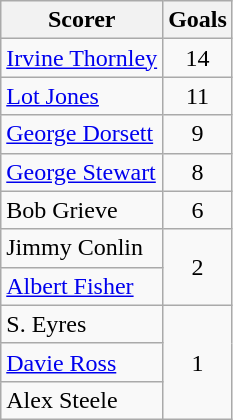<table class="wikitable">
<tr>
<th>Scorer</th>
<th>Goals</th>
</tr>
<tr>
<td> <a href='#'>Irvine Thornley</a></td>
<td align=center>14</td>
</tr>
<tr>
<td> <a href='#'>Lot Jones</a></td>
<td align=center>11</td>
</tr>
<tr>
<td> <a href='#'>George Dorsett</a></td>
<td align=center>9</td>
</tr>
<tr>
<td> <a href='#'>George Stewart</a></td>
<td align=center>8</td>
</tr>
<tr>
<td>Bob Grieve</td>
<td align=center>6</td>
</tr>
<tr>
<td>Jimmy Conlin</td>
<td rowspan="2" align=center>2</td>
</tr>
<tr>
<td> <a href='#'>Albert Fisher</a></td>
</tr>
<tr>
<td>S. Eyres</td>
<td rowspan="3" align=center>1</td>
</tr>
<tr>
<td> <a href='#'>Davie Ross</a></td>
</tr>
<tr>
<td>Alex Steele</td>
</tr>
</table>
